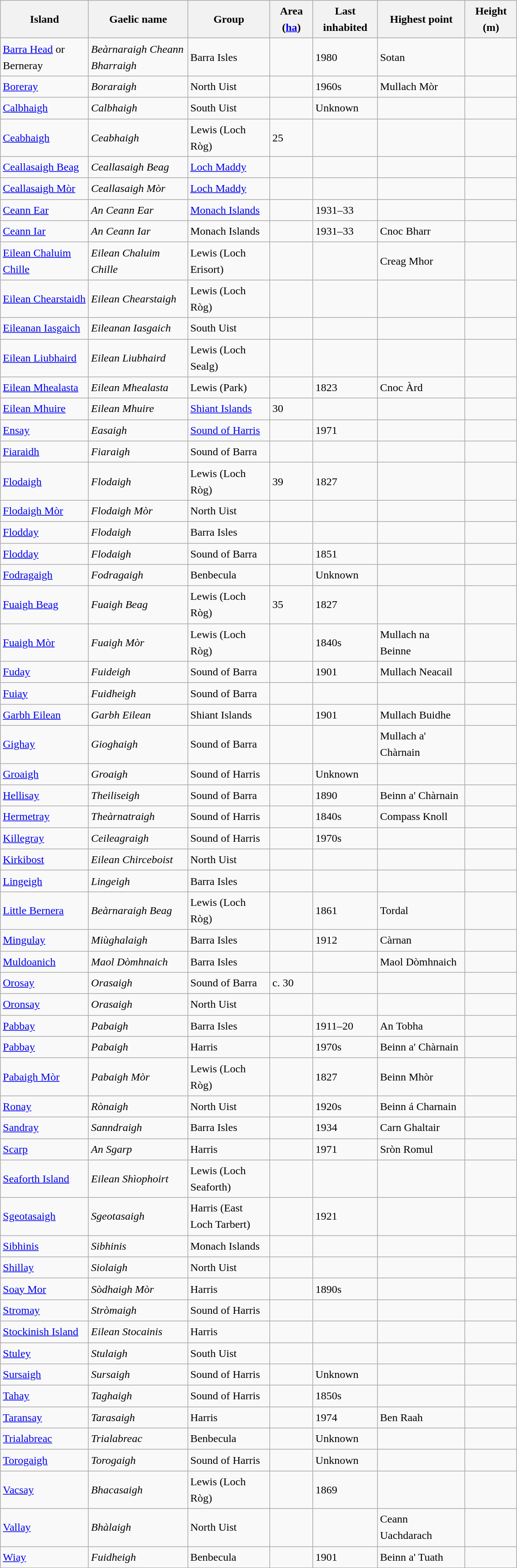<table class="wikitable sortable" style="font-size:100%; width:60%; border:0px; text-align:left; line-height:150%;">
<tr>
<th width="10%">Island</th>
<th width="10%">Gaelic name</th>
<th width="10%">Group</th>
<th width="5%">Area (<a href='#'>ha</a>)</th>
<th width="5%">Last inhabited</th>
<th width="10%">Highest point</th>
<th width="5%">Height (m)</th>
</tr>
<tr>
<td><a href='#'>Barra Head</a> or Berneray</td>
<td><em>Beàrnaraigh Cheann Bharraigh</em></td>
<td>Barra Isles</td>
<td></td>
<td>1980</td>
<td>Sotan</td>
<td></td>
</tr>
<tr>
<td><a href='#'>Boreray</a></td>
<td><em>Boraraigh</em></td>
<td>North Uist</td>
<td></td>
<td>1960s</td>
<td>Mullach Mòr</td>
<td></td>
</tr>
<tr>
<td><a href='#'>Calbhaigh</a></td>
<td><em>Calbhaigh</em></td>
<td>South Uist</td>
<td></td>
<td>Unknown</td>
<td></td>
<td></td>
</tr>
<tr>
<td><a href='#'>Ceabhaigh</a></td>
<td><em>Ceabhaigh</em></td>
<td>Lewis (Loch Ròg)</td>
<td> 25</td>
<td></td>
<td></td>
<td></td>
</tr>
<tr>
<td><a href='#'>Ceallasaigh Beag</a></td>
<td><em>Ceallasaigh Beag</em></td>
<td><a href='#'>Loch Maddy</a></td>
<td></td>
<td></td>
<td></td>
<td></td>
</tr>
<tr>
<td><a href='#'>Ceallasaigh Mòr</a></td>
<td><em>Ceallasaigh Mòr</em></td>
<td><a href='#'>Loch Maddy</a></td>
<td></td>
<td></td>
<td></td>
<td></td>
</tr>
<tr>
<td><a href='#'>Ceann Ear</a></td>
<td><em>An Ceann Ear</em></td>
<td><a href='#'>Monach Islands</a></td>
<td></td>
<td>1931–33</td>
<td></td>
<td></td>
</tr>
<tr>
<td><a href='#'>Ceann Iar</a></td>
<td><em>An Ceann Iar</em></td>
<td>Monach Islands</td>
<td></td>
<td>1931–33</td>
<td>Cnoc Bharr</td>
<td></td>
</tr>
<tr>
<td><a href='#'>Eilean Chaluim Chille</a></td>
<td><em>Eilean Chaluim Chille</em></td>
<td>Lewis (Loch Erisort)</td>
<td></td>
<td></td>
<td>Creag Mhor</td>
<td></td>
</tr>
<tr>
<td><a href='#'>Eilean Chearstaidh</a></td>
<td><em>Eilean Chearstaigh </em></td>
<td>Lewis (Loch Ròg)</td>
<td></td>
<td></td>
<td></td>
<td></td>
</tr>
<tr>
<td><a href='#'>Eileanan Iasgaich</a></td>
<td><em>Eileanan Iasgaich</em></td>
<td>South Uist</td>
<td></td>
<td></td>
<td></td>
<td></td>
</tr>
<tr>
<td><a href='#'>Eilean Liubhaird</a></td>
<td><em>Eilean Liubhaird</em></td>
<td>Lewis (Loch Sealg)</td>
<td></td>
<td></td>
<td></td>
<td></td>
</tr>
<tr>
<td><a href='#'>Eilean Mhealasta</a></td>
<td><em>Eilean Mhealasta</em></td>
<td>Lewis (Park)</td>
<td></td>
<td>1823</td>
<td>Cnoc Àrd</td>
<td></td>
</tr>
<tr>
<td><a href='#'>Eilean Mhuire</a></td>
<td><em>Eilean Mhuire</em></td>
<td><a href='#'>Shiant Islands</a></td>
<td> 30</td>
<td></td>
<td></td>
<td></td>
</tr>
<tr>
<td><a href='#'>Ensay</a></td>
<td><em>Easaigh</em></td>
<td><a href='#'>Sound of Harris</a></td>
<td></td>
<td>1971</td>
<td></td>
<td></td>
</tr>
<tr>
<td><a href='#'>Fiaraidh</a></td>
<td><em>Fiaraigh</em></td>
<td>Sound of Barra</td>
<td></td>
<td></td>
<td></td>
<td></td>
</tr>
<tr>
<td><a href='#'>Flodaigh</a></td>
<td><em>Flodaigh</em></td>
<td>Lewis (Loch Ròg)</td>
<td> 39</td>
<td>1827</td>
<td></td>
<td></td>
</tr>
<tr>
<td><a href='#'>Flodaigh Mòr</a></td>
<td><em>Flodaigh Mòr</em></td>
<td>North Uist</td>
<td></td>
<td></td>
<td></td>
<td></td>
</tr>
<tr>
<td><a href='#'>Flodday</a></td>
<td><em>Flodaigh</em></td>
<td>Barra Isles</td>
<td></td>
<td></td>
<td></td>
<td></td>
</tr>
<tr>
<td><a href='#'>Flodday</a></td>
<td><em>Flodaigh</em></td>
<td>Sound of Barra</td>
<td></td>
<td>1851</td>
<td></td>
<td></td>
</tr>
<tr>
<td><a href='#'>Fodragaigh</a></td>
<td><em>Fodragaigh </em></td>
<td>Benbecula</td>
<td></td>
<td>Unknown</td>
<td></td>
<td></td>
</tr>
<tr>
<td><a href='#'>Fuaigh Beag</a></td>
<td><em>Fuaigh Beag</em></td>
<td>Lewis (Loch Ròg)</td>
<td> 35</td>
<td>1827</td>
<td></td>
<td></td>
</tr>
<tr>
<td><a href='#'>Fuaigh Mòr</a></td>
<td><em>Fuaigh Mòr</em></td>
<td>Lewis (Loch Ròg)</td>
<td></td>
<td>1840s</td>
<td>Mullach na Beinne</td>
<td></td>
</tr>
<tr>
<td><a href='#'>Fuday</a></td>
<td><em>Fuideigh</em></td>
<td>Sound of Barra</td>
<td></td>
<td>1901</td>
<td>Mullach Neacail</td>
<td></td>
</tr>
<tr>
<td><a href='#'>Fuiay</a></td>
<td><em>Fuidheigh</em></td>
<td>Sound of Barra</td>
<td></td>
<td></td>
<td></td>
<td></td>
</tr>
<tr>
<td><a href='#'>Garbh Eilean</a></td>
<td><em>Garbh Eilean</em></td>
<td>Shiant Islands</td>
<td></td>
<td>1901</td>
<td>Mullach Buidhe</td>
<td></td>
</tr>
<tr>
<td><a href='#'>Gighay</a></td>
<td><em>Gioghaigh</em></td>
<td>Sound of Barra</td>
<td></td>
<td></td>
<td>Mullach a' Chàrnain</td>
<td></td>
</tr>
<tr>
<td><a href='#'>Groaigh</a></td>
<td><em>Groaigh</em></td>
<td>Sound of Harris</td>
<td></td>
<td>Unknown</td>
<td></td>
<td></td>
</tr>
<tr>
<td><a href='#'>Hellisay</a></td>
<td><em>Theiliseigh</em></td>
<td>Sound of Barra</td>
<td></td>
<td>1890</td>
<td>Beinn a' Chàrnain</td>
<td></td>
</tr>
<tr>
<td><a href='#'>Hermetray</a></td>
<td><em>Theàrnatraigh</em></td>
<td>Sound of Harris</td>
<td></td>
<td>1840s</td>
<td>Compass Knoll</td>
<td></td>
</tr>
<tr>
<td><a href='#'>Killegray</a></td>
<td><em>Ceileagraigh</em></td>
<td>Sound of Harris</td>
<td></td>
<td>1970s</td>
<td></td>
<td></td>
</tr>
<tr>
<td><a href='#'>Kirkibost</a></td>
<td><em>Eilean Chirceboist</em></td>
<td>North Uist</td>
<td></td>
<td></td>
<td></td>
<td></td>
</tr>
<tr>
<td><a href='#'>Lingeigh</a></td>
<td><em>Lingeigh</em></td>
<td>Barra Isles</td>
<td></td>
<td></td>
<td></td>
<td></td>
</tr>
<tr>
<td><a href='#'>Little Bernera</a></td>
<td><em>Beàrnaraigh Beag</em></td>
<td>Lewis (Loch Ròg)</td>
<td></td>
<td>1861</td>
<td>Tordal</td>
<td></td>
</tr>
<tr>
<td><a href='#'>Mingulay</a></td>
<td><em>Miùghalaigh</em></td>
<td>Barra Isles</td>
<td></td>
<td>1912</td>
<td>Càrnan</td>
<td></td>
</tr>
<tr>
<td><a href='#'>Muldoanich</a></td>
<td><em>Maol Dòmhnaich</em></td>
<td>Barra Isles</td>
<td></td>
<td></td>
<td>Maol Dòmhnaich</td>
<td></td>
</tr>
<tr>
<td><a href='#'>Orosay</a></td>
<td><em>Orasaigh</em></td>
<td>Sound of Barra</td>
<td>c. 30</td>
<td></td>
<td></td>
<td></td>
</tr>
<tr>
<td><a href='#'>Oronsay</a></td>
<td><em>Orasaigh</em></td>
<td>North Uist</td>
<td></td>
<td></td>
<td></td>
<td></td>
</tr>
<tr>
<td><a href='#'>Pabbay</a></td>
<td><em>Pabaigh</em></td>
<td>Barra Isles</td>
<td></td>
<td>1911–20</td>
<td>An Tobha</td>
<td></td>
</tr>
<tr>
<td><a href='#'>Pabbay</a></td>
<td><em>Pabaigh</em></td>
<td>Harris</td>
<td></td>
<td>1970s</td>
<td>Beinn a' Chàrnain</td>
<td></td>
</tr>
<tr>
<td><a href='#'>Pabaigh Mòr</a></td>
<td><em>Pabaigh Mòr</em></td>
<td>Lewis (Loch Ròg)</td>
<td></td>
<td>1827</td>
<td>Beinn Mhòr</td>
<td></td>
</tr>
<tr>
<td><a href='#'>Ronay</a></td>
<td><em>Rònaigh</em></td>
<td>North Uist</td>
<td></td>
<td>1920s</td>
<td>Beinn á Charnain</td>
<td></td>
</tr>
<tr>
<td><a href='#'>Sandray</a></td>
<td><em>Sanndraigh</em></td>
<td>Barra Isles</td>
<td></td>
<td>1934</td>
<td>Carn Ghaltair</td>
<td></td>
</tr>
<tr>
<td><a href='#'>Scarp</a></td>
<td><em>An Sgarp</em></td>
<td>Harris</td>
<td></td>
<td>1971</td>
<td>Sròn Romul</td>
<td></td>
</tr>
<tr>
<td><a href='#'>Seaforth Island</a></td>
<td><em>Eilean Shìophoirt</em></td>
<td>Lewis (Loch Seaforth)</td>
<td></td>
<td></td>
<td></td>
<td></td>
</tr>
<tr>
<td><a href='#'>Sgeotasaigh</a></td>
<td><em>Sgeotasaigh</em></td>
<td>Harris (East Loch Tarbert)</td>
<td></td>
<td>1921</td>
<td></td>
<td></td>
</tr>
<tr>
<td><a href='#'>Sibhinis</a></td>
<td><em>Sibhinis</em></td>
<td>Monach Islands</td>
<td></td>
<td></td>
<td></td>
<td></td>
</tr>
<tr>
<td><a href='#'>Shillay</a></td>
<td><em>Siolaigh</em></td>
<td>North Uist</td>
<td></td>
<td></td>
<td></td>
<td></td>
</tr>
<tr>
<td><a href='#'>Soay Mor</a></td>
<td><em>Sòdhaigh Mòr</em></td>
<td>Harris</td>
<td></td>
<td>1890s</td>
<td></td>
<td></td>
</tr>
<tr>
<td><a href='#'>Stromay</a></td>
<td><em>Stròmaigh</em></td>
<td>Sound of Harris</td>
<td></td>
<td></td>
<td></td>
<td></td>
</tr>
<tr>
<td><a href='#'>Stockinish Island</a></td>
<td><em>Eilean Stocainis</em></td>
<td>Harris</td>
<td></td>
<td></td>
<td></td>
<td></td>
</tr>
<tr>
<td><a href='#'>Stuley</a></td>
<td><em>Stulaigh</em></td>
<td>South Uist</td>
<td></td>
<td></td>
<td></td>
<td></td>
</tr>
<tr>
<td><a href='#'>Sursaigh</a></td>
<td><em>Sursaigh</em></td>
<td>Sound of Harris</td>
<td></td>
<td>Unknown</td>
<td></td>
<td></td>
</tr>
<tr>
<td><a href='#'>Tahay</a></td>
<td><em>Taghaigh</em></td>
<td>Sound of Harris</td>
<td></td>
<td>1850s</td>
<td></td>
<td></td>
</tr>
<tr>
<td><a href='#'>Taransay</a></td>
<td><em>Tarasaigh</em></td>
<td>Harris</td>
<td></td>
<td>1974</td>
<td>Ben Raah</td>
<td></td>
</tr>
<tr>
<td><a href='#'>Trialabreac</a></td>
<td><em>Trialabreac </em></td>
<td>Benbecula</td>
<td></td>
<td>Unknown</td>
<td></td>
<td></td>
</tr>
<tr>
<td><a href='#'>Torogaigh</a></td>
<td><em>Torogaigh</em></td>
<td>Sound of Harris</td>
<td></td>
<td>Unknown</td>
<td></td>
<td></td>
</tr>
<tr>
<td><a href='#'>Vacsay</a></td>
<td><em>Bhacasaigh</em></td>
<td>Lewis (Loch Ròg)</td>
<td></td>
<td>1869</td>
<td></td>
<td></td>
</tr>
<tr>
<td><a href='#'>Vallay</a></td>
<td><em>Bhàlaigh</em></td>
<td>North Uist</td>
<td></td>
<td></td>
<td>Ceann Uachdarach</td>
<td></td>
</tr>
<tr>
<td><a href='#'>Wiay</a></td>
<td><em>Fuidheigh</em></td>
<td>Benbecula</td>
<td></td>
<td>1901</td>
<td>Beinn a' Tuath</td>
<td></td>
</tr>
<tr>
</tr>
</table>
